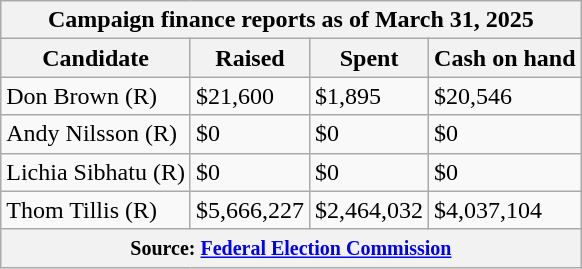<table class="wikitable sortable">
<tr>
<th colspan=4>Campaign finance reports as of March 31, 2025</th>
</tr>
<tr style="text-align:center;">
<th>Candidate</th>
<th>Raised</th>
<th>Spent</th>
<th>Cash on hand</th>
</tr>
<tr>
<td>Don Brown (R)</td>
<td>$21,600</td>
<td>$1,895</td>
<td>$20,546</td>
</tr>
<tr>
<td>Andy Nilsson (R)</td>
<td>$0</td>
<td>$0</td>
<td>$0</td>
</tr>
<tr>
<td>Lichia Sibhatu  (R)</td>
<td>$0</td>
<td>$0</td>
<td>$0</td>
</tr>
<tr>
<td>Thom Tillis (R)</td>
<td>$5,666,227</td>
<td>$2,464,032</td>
<td>$4,037,104</td>
</tr>
<tr>
<th colspan="4"><small>Source: <a href='#'>Federal Election Commission</a></small></th>
</tr>
</table>
